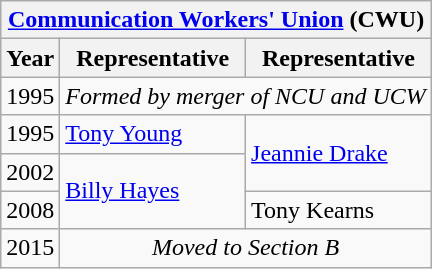<table class="wikitable">
<tr>
<th colspan=3><a href='#'>Communication Workers' Union</a> (CWU)</th>
</tr>
<tr>
<th>Year</th>
<th>Representative</th>
<th>Representative</th>
</tr>
<tr>
<td>1995</td>
<td colspan=2 align="center"><em>Formed by merger of NCU and UCW</em></td>
</tr>
<tr>
<td>1995</td>
<td><a href='#'>Tony Young</a></td>
<td rowspan=2><a href='#'>Jeannie Drake</a></td>
</tr>
<tr>
<td>2002</td>
<td rowspan=2><a href='#'>Billy Hayes</a></td>
</tr>
<tr>
<td>2008</td>
<td>Tony Kearns</td>
</tr>
<tr>
<td>2015</td>
<td colspan=2 align="center"><em>Moved to Section B</em></td>
</tr>
</table>
